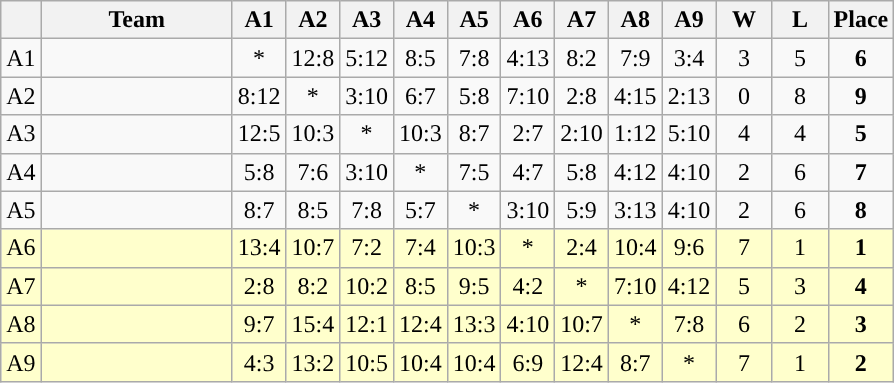<table class="wikitable" style="text-align:center;">
<tr>
<th></th>
<th width="120">Team</th>
<th width="25">A1</th>
<th width="25">A2</th>
<th width="25">A3</th>
<th width="25">A4</th>
<th width="25">A5</th>
<th width="25">A6</th>
<th width="25">A7</th>
<th width="25">A8</th>
<th width="25">A9</th>
<th width="30">W</th>
<th width="30">L</th>
<th>Place</th>
</tr>
<tr>
<td>A1</td>
<td align="left"></td>
<td>*</td>
<td>12:8</td>
<td>5:12</td>
<td>8:5</td>
<td>7:8</td>
<td>4:13</td>
<td>8:2</td>
<td>7:9</td>
<td>3:4</td>
<td>3</td>
<td>5</td>
<td><strong>6</strong></td>
</tr>
<tr>
<td>A2</td>
<td align="left"></td>
<td>8:12</td>
<td>*</td>
<td>3:10</td>
<td>6:7</td>
<td>5:8</td>
<td>7:10</td>
<td>2:8</td>
<td>4:15</td>
<td>2:13</td>
<td>0</td>
<td>8</td>
<td><strong>9</strong></td>
</tr>
<tr>
<td>A3</td>
<td align="left"></td>
<td>12:5</td>
<td>10:3</td>
<td>*</td>
<td>10:3</td>
<td>8:7</td>
<td>2:7</td>
<td>2:10</td>
<td>1:12</td>
<td>5:10</td>
<td>4</td>
<td>4</td>
<td><strong>5</strong></td>
</tr>
<tr>
<td>A4</td>
<td align="left"></td>
<td>5:8</td>
<td>7:6</td>
<td>3:10</td>
<td>*</td>
<td>7:5</td>
<td>4:7</td>
<td>5:8</td>
<td>4:12</td>
<td>4:10</td>
<td>2</td>
<td>6</td>
<td><strong>7</strong></td>
</tr>
<tr>
<td>A5</td>
<td align="left"></td>
<td>8:7</td>
<td>8:5</td>
<td>7:8</td>
<td>5:7</td>
<td>*</td>
<td>3:10</td>
<td>5:9</td>
<td>3:13</td>
<td>4:10</td>
<td>2</td>
<td>6</td>
<td><strong>8</strong></td>
</tr>
<tr bgcolor=#ffffcc>
<td>A6</td>
<td align="left"></td>
<td>13:4</td>
<td>10:7</td>
<td>7:2</td>
<td>7:4</td>
<td>10:3</td>
<td>*</td>
<td>2:4</td>
<td>10:4</td>
<td>9:6</td>
<td>7</td>
<td>1</td>
<td><strong>1</strong></td>
</tr>
<tr bgcolor=#ffffcc>
<td>A7</td>
<td align="left"></td>
<td>2:8</td>
<td>8:2</td>
<td>10:2</td>
<td>8:5</td>
<td>9:5</td>
<td>4:2</td>
<td>*</td>
<td>7:10</td>
<td>4:12</td>
<td>5</td>
<td>3</td>
<td><strong>4</strong></td>
</tr>
<tr bgcolor=#ffffcc>
<td>A8</td>
<td align="left"></td>
<td>9:7</td>
<td>15:4</td>
<td>12:1</td>
<td>12:4</td>
<td>13:3</td>
<td>4:10</td>
<td>10:7</td>
<td>*</td>
<td>7:8</td>
<td>6</td>
<td>2</td>
<td><strong>3</strong></td>
</tr>
<tr bgcolor=#ffffcc>
<td>A9</td>
<td align="left"></td>
<td>4:3</td>
<td>13:2</td>
<td>10:5</td>
<td>10:4</td>
<td>10:4</td>
<td>6:9</td>
<td>12:4</td>
<td>8:7</td>
<td>*</td>
<td>7</td>
<td>1</td>
<td><strong>2</strong></td>
</tr>
</table>
